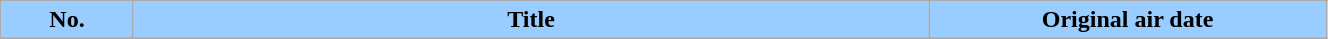<table class="wikitable plainrowheaders" style="width:70%;">
<tr>
<th style="background: #99CCFF;width:10%;">No.</th>
<th style="background: #99CCFF;width:60%;">Title</th>
<th style="background: #99CCFF;width:30%;">Original air date<br>


</th>
</tr>
</table>
